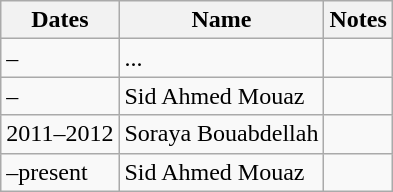<table class="wikitable">
<tr>
<th>Dates</th>
<th>Name</th>
<th>Notes</th>
</tr>
<tr>
<td>–</td>
<td> ...</td>
</tr>
<tr>
<td>–</td>
<td> Sid Ahmed Mouaz</td>
<td></td>
</tr>
<tr>
<td>2011–2012</td>
<td> Soraya Bouabdellah</td>
<td></td>
</tr>
<tr>
<td>–present</td>
<td> Sid Ahmed Mouaz</td>
<td></td>
</tr>
</table>
